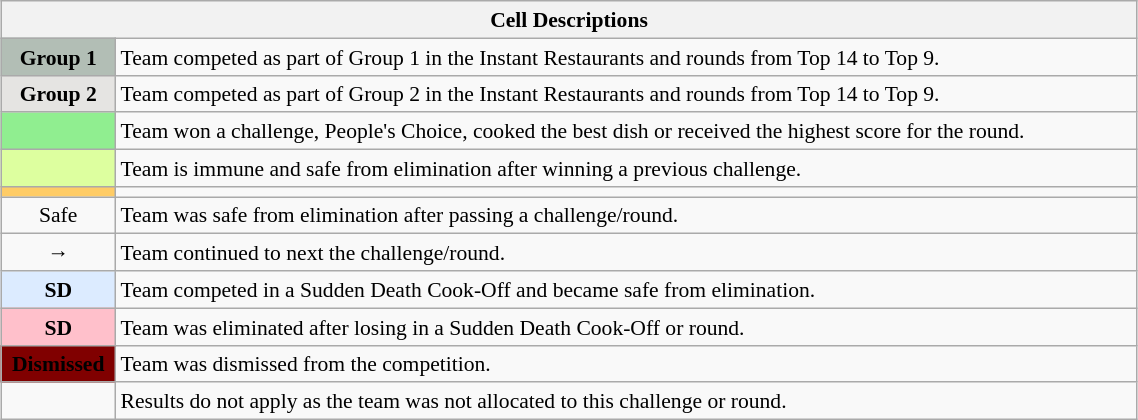<table class="wikitable" style="margin: auto; text-align: left; font-size: 90%; line-height:18px; width:60%">
<tr>
<th colspan="2">Cell Descriptions</th>
</tr>
<tr>
<td style="background:#B2BEB5; text-align:center"><strong>Group 1</strong></td>
<td>Team competed as part of Group 1 in the Instant Restaurants and rounds from Top 14 to Top 9.</td>
</tr>
<tr>
<td style="background:#E5E4E2; text-align:center"><strong>Group 2</strong></td>
<td>Team competed as part of Group 2 in the Instant Restaurants and rounds from Top 14 to Top 9.</td>
</tr>
<tr>
<td style="background:lightgreen; text-align:center"></td>
<td>Team won a challenge, People's Choice, cooked the best dish or received the highest score for the round.</td>
</tr>
<tr>
<td style="background:#DDFF9F"></td>
<td>Team is immune and safe from elimination after winning a previous challenge.</td>
</tr>
<tr>
<td style="text-align:center; background:#FFCC66"></td>
<td></td>
</tr>
<tr>
<td style="text-align:center">Safe</td>
<td>Team was safe from elimination after passing a challenge/round.</td>
</tr>
<tr>
<td style="text-align:center">→</td>
<td>Team continued to next the challenge/round.</td>
</tr>
<tr>
<td style="text-align:center; background:#DCEBFF;"><strong>SD</strong></td>
<td>Team competed in a Sudden Death Cook-Off and became safe from elimination.</td>
</tr>
<tr>
<td style="text-align:center; background:pink;"><strong>SD</strong></td>
<td>Team was eliminated after losing in a Sudden Death Cook-Off or round.</td>
</tr>
<tr>
<td style="text-align:center; background:maroon;"><span><strong>Dismissed</strong></span></td>
<td>Team was dismissed from the competition.</td>
</tr>
<tr>
<td></td>
<td>Results do not apply as the team was not allocated to this challenge or round.</td>
</tr>
</table>
